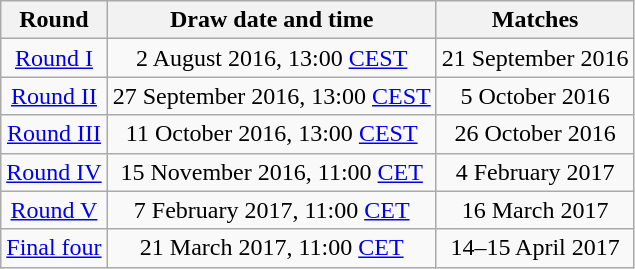<table class="wikitable" style="text-align:center">
<tr>
<th>Round</th>
<th>Draw date and time</th>
<th>Matches</th>
</tr>
<tr>
<td><a href='#'>Round I</a></td>
<td>2 August 2016, 13:00 <a href='#'>CEST</a></td>
<td>21 September 2016</td>
</tr>
<tr>
<td><a href='#'>Round II</a></td>
<td>27 September 2016, 13:00 <a href='#'>CEST</a></td>
<td>5 October 2016</td>
</tr>
<tr>
<td><a href='#'>Round III</a></td>
<td>11 October 2016, 13:00 <a href='#'>CEST</a></td>
<td>26 October 2016</td>
</tr>
<tr>
<td><a href='#'>Round IV</a></td>
<td>15 November 2016, 11:00 <a href='#'>CET</a></td>
<td>4 February 2017</td>
</tr>
<tr>
<td><a href='#'>Round V</a></td>
<td>7 February 2017, 11:00 <a href='#'>CET</a></td>
<td>16 March 2017</td>
</tr>
<tr>
<td><a href='#'>Final four</a></td>
<td>21 March 2017, 11:00 <a href='#'>CET</a></td>
<td>14–15 April 2017</td>
</tr>
</table>
